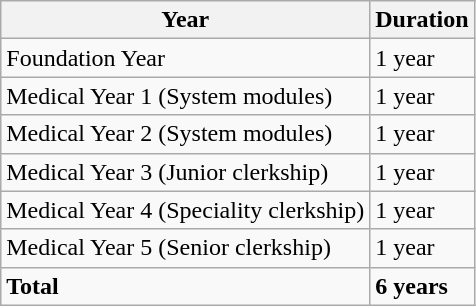<table class="wikitable">
<tr>
<th>Year</th>
<th>Duration</th>
</tr>
<tr>
<td>Foundation Year</td>
<td>1 year</td>
</tr>
<tr>
<td>Medical Year 1 (System modules)</td>
<td>1 year</td>
</tr>
<tr>
<td>Medical Year 2 (System modules)</td>
<td>1 year</td>
</tr>
<tr>
<td>Medical Year 3 (Junior clerkship)</td>
<td>1 year</td>
</tr>
<tr>
<td>Medical Year 4 (Speciality clerkship)</td>
<td>1 year</td>
</tr>
<tr>
<td>Medical Year 5 (Senior clerkship)</td>
<td>1 year</td>
</tr>
<tr>
<td><strong>Total</strong></td>
<td><strong>6 years</strong></td>
</tr>
</table>
